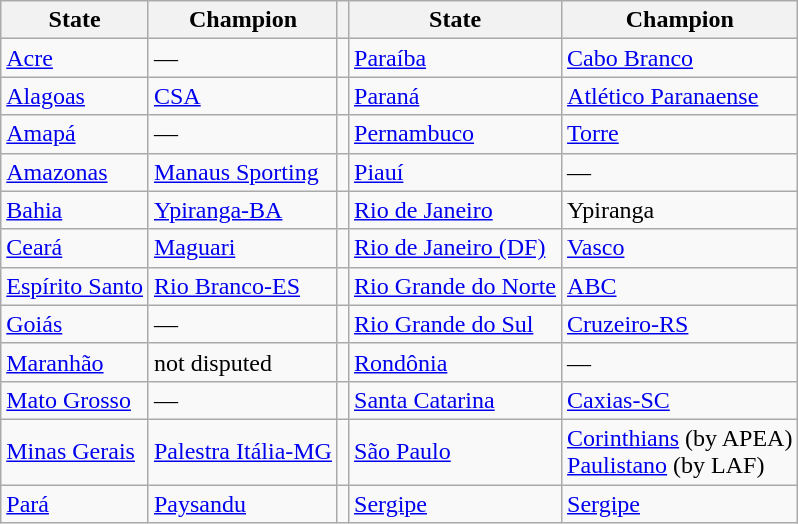<table class="wikitable">
<tr>
<th>State</th>
<th>Champion</th>
<th></th>
<th>State</th>
<th>Champion</th>
</tr>
<tr>
<td><a href='#'>Acre</a></td>
<td>—</td>
<td></td>
<td><a href='#'>Paraíba</a></td>
<td><a href='#'>Cabo Branco</a></td>
</tr>
<tr>
<td><a href='#'>Alagoas</a></td>
<td><a href='#'>CSA</a></td>
<td></td>
<td><a href='#'>Paraná</a></td>
<td><a href='#'>Atlético Paranaense</a></td>
</tr>
<tr>
<td><a href='#'>Amapá</a></td>
<td>—</td>
<td></td>
<td><a href='#'>Pernambuco</a></td>
<td><a href='#'>Torre</a></td>
</tr>
<tr>
<td><a href='#'>Amazonas</a></td>
<td><a href='#'>Manaus Sporting</a></td>
<td></td>
<td><a href='#'>Piauí</a></td>
<td>—</td>
</tr>
<tr>
<td><a href='#'>Bahia</a></td>
<td><a href='#'>Ypiranga-BA</a></td>
<td></td>
<td><a href='#'>Rio de Janeiro</a></td>
<td>Ypiranga</td>
</tr>
<tr>
<td><a href='#'>Ceará</a></td>
<td><a href='#'>Maguari</a></td>
<td></td>
<td><a href='#'>Rio de Janeiro (DF)</a></td>
<td><a href='#'>Vasco</a></td>
</tr>
<tr>
<td><a href='#'>Espírito Santo</a></td>
<td><a href='#'>Rio Branco-ES</a></td>
<td></td>
<td><a href='#'>Rio Grande do Norte</a></td>
<td><a href='#'>ABC</a></td>
</tr>
<tr>
<td><a href='#'>Goiás</a></td>
<td>—</td>
<td></td>
<td><a href='#'>Rio Grande do Sul</a></td>
<td><a href='#'>Cruzeiro-RS</a></td>
</tr>
<tr>
<td><a href='#'>Maranhão</a></td>
<td>not disputed</td>
<td></td>
<td><a href='#'>Rondônia</a></td>
<td>—</td>
</tr>
<tr>
<td><a href='#'>Mato Grosso</a></td>
<td>—</td>
<td></td>
<td><a href='#'>Santa Catarina</a></td>
<td><a href='#'>Caxias-SC</a></td>
</tr>
<tr>
<td><a href='#'>Minas Gerais</a></td>
<td><a href='#'>Palestra Itália-MG</a></td>
<td></td>
<td><a href='#'>São Paulo</a></td>
<td><a href='#'>Corinthians</a> (by APEA)<br><a href='#'>Paulistano</a> (by LAF)</td>
</tr>
<tr>
<td><a href='#'>Pará</a></td>
<td><a href='#'>Paysandu</a></td>
<td></td>
<td><a href='#'>Sergipe</a></td>
<td><a href='#'>Sergipe</a></td>
</tr>
</table>
